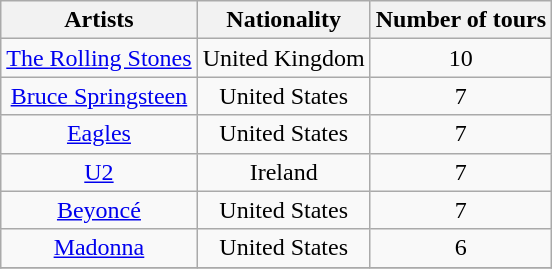<table class="wikitable sortable plainrowheaders" style="text-align:center;">
<tr>
<th>Artists</th>
<th>Nationality</th>
<th>Number of tours</th>
</tr>
<tr>
<td><a href='#'>The Rolling Stones</a></td>
<td>United Kingdom</td>
<td>10</td>
</tr>
<tr>
<td><a href='#'>Bruce Springsteen</a></td>
<td>United States</td>
<td>7</td>
</tr>
<tr>
<td><a href='#'>Eagles</a></td>
<td>United States</td>
<td>7</td>
</tr>
<tr>
<td><a href='#'>U2</a></td>
<td>Ireland</td>
<td>7</td>
</tr>
<tr>
<td><a href='#'>Beyoncé</a></td>
<td>United States</td>
<td>7</td>
</tr>
<tr>
<td><a href='#'>Madonna</a></td>
<td>United States</td>
<td>6</td>
</tr>
<tr>
</tr>
</table>
